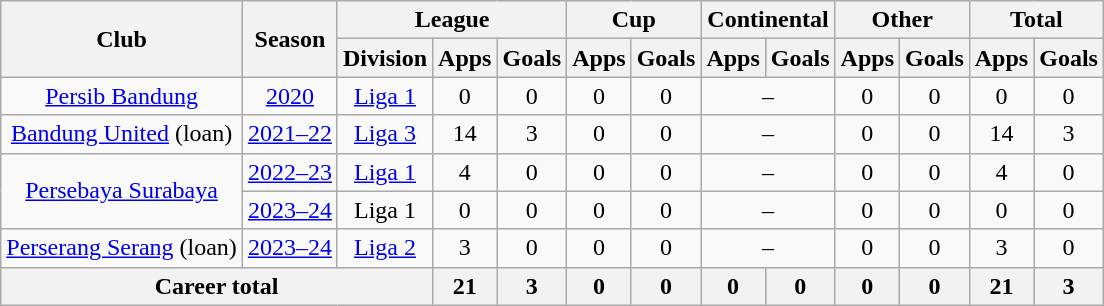<table class="wikitable" style="text-align: center">
<tr>
<th rowspan="2">Club</th>
<th rowspan="2">Season</th>
<th colspan="3">League</th>
<th colspan="2">Cup</th>
<th colspan="2">Continental</th>
<th colspan="2">Other</th>
<th colspan="2">Total</th>
</tr>
<tr>
<th>Division</th>
<th>Apps</th>
<th>Goals</th>
<th>Apps</th>
<th>Goals</th>
<th>Apps</th>
<th>Goals</th>
<th>Apps</th>
<th>Goals</th>
<th>Apps</th>
<th>Goals</th>
</tr>
<tr>
<td rowspan="1"><a href='#'>Persib Bandung</a></td>
<td><a href='#'>2020</a></td>
<td rowspan="1" valign="center"><a href='#'>Liga 1</a></td>
<td>0</td>
<td>0</td>
<td>0</td>
<td>0</td>
<td colspan="2">–</td>
<td>0</td>
<td>0</td>
<td>0</td>
<td>0</td>
</tr>
<tr>
<td rowspan="1"><a href='#'>Bandung United</a> (loan)</td>
<td><a href='#'>2021–22</a></td>
<td rowspan="1" valign="center"><a href='#'>Liga 3</a></td>
<td>14</td>
<td>3</td>
<td>0</td>
<td>0</td>
<td colspan="2">–</td>
<td>0</td>
<td>0</td>
<td>14</td>
<td>3</td>
</tr>
<tr>
<td rowspan="2"><a href='#'>Persebaya Surabaya</a></td>
<td><a href='#'>2022–23</a></td>
<td rowspan="1" valign="center"><a href='#'>Liga 1</a></td>
<td>4</td>
<td>0</td>
<td>0</td>
<td>0</td>
<td colspan="2">–</td>
<td>0</td>
<td>0</td>
<td>4</td>
<td>0</td>
</tr>
<tr>
<td><a href='#'>2023–24</a></td>
<td rowspan="1" valign="center">Liga 1</td>
<td>0</td>
<td>0</td>
<td>0</td>
<td>0</td>
<td colspan="2">–</td>
<td>0</td>
<td>0</td>
<td>0</td>
<td>0</td>
</tr>
<tr>
<td rowspan="1"><a href='#'>Perserang Serang</a> (loan)</td>
<td><a href='#'>2023–24</a></td>
<td rowspan="1" valign="center"><a href='#'>Liga 2</a></td>
<td>3</td>
<td>0</td>
<td>0</td>
<td>0</td>
<td colspan="2">–</td>
<td>0</td>
<td>0</td>
<td>3</td>
<td>0</td>
</tr>
<tr>
<th colspan=3>Career total</th>
<th>21</th>
<th>3</th>
<th>0</th>
<th>0</th>
<th>0</th>
<th>0</th>
<th>0</th>
<th>0</th>
<th>21</th>
<th>3</th>
</tr>
</table>
